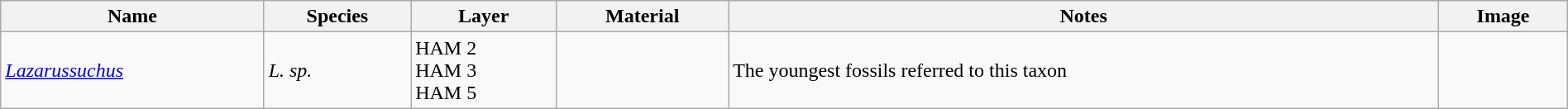<table class="wikitable" width="100%" align="center">
<tr>
<th>Name</th>
<th>Species</th>
<th>Layer</th>
<th>Material</th>
<th>Notes</th>
<th>Image</th>
</tr>
<tr>
<td><em><a href='#'>Lazarussuchus</a></em></td>
<td><em>L. sp.</em></td>
<td>HAM 2<br>HAM 3<br>HAM 5</td>
<td></td>
<td>The youngest fossils referred to this taxon</td>
<td></td>
</tr>
</table>
